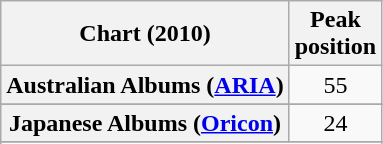<table class="wikitable sortable plainrowheaders">
<tr>
<th>Chart (2010)</th>
<th>Peak<br>position</th>
</tr>
<tr>
<th scope="row">Australian Albums (<a href='#'>ARIA</a>)</th>
<td align="center">55</td>
</tr>
<tr>
</tr>
<tr>
</tr>
<tr>
</tr>
<tr>
</tr>
<tr>
</tr>
<tr>
</tr>
<tr>
<th scope="row">Japanese Albums (<a href='#'>Oricon</a>)</th>
<td align="center">24</td>
</tr>
<tr>
</tr>
<tr>
</tr>
<tr>
</tr>
<tr>
</tr>
<tr>
</tr>
<tr>
</tr>
<tr>
</tr>
</table>
